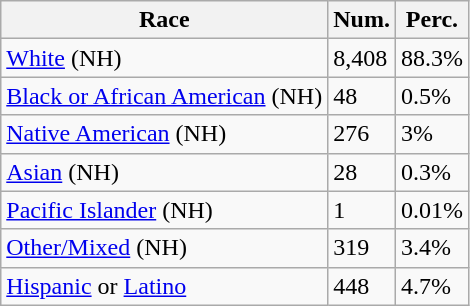<table class="wikitable">
<tr>
<th>Race</th>
<th>Num.</th>
<th>Perc.</th>
</tr>
<tr>
<td><a href='#'>White</a> (NH)</td>
<td>8,408</td>
<td>88.3%</td>
</tr>
<tr>
<td><a href='#'>Black or African American</a> (NH)</td>
<td>48</td>
<td>0.5%</td>
</tr>
<tr>
<td><a href='#'>Native American</a> (NH)</td>
<td>276</td>
<td>3%</td>
</tr>
<tr>
<td><a href='#'>Asian</a> (NH)</td>
<td>28</td>
<td>0.3%</td>
</tr>
<tr>
<td><a href='#'>Pacific Islander</a> (NH)</td>
<td>1</td>
<td>0.01%</td>
</tr>
<tr>
<td><a href='#'>Other/Mixed</a> (NH)</td>
<td>319</td>
<td>3.4%</td>
</tr>
<tr>
<td><a href='#'>Hispanic</a> or <a href='#'>Latino</a></td>
<td>448</td>
<td>4.7%</td>
</tr>
</table>
